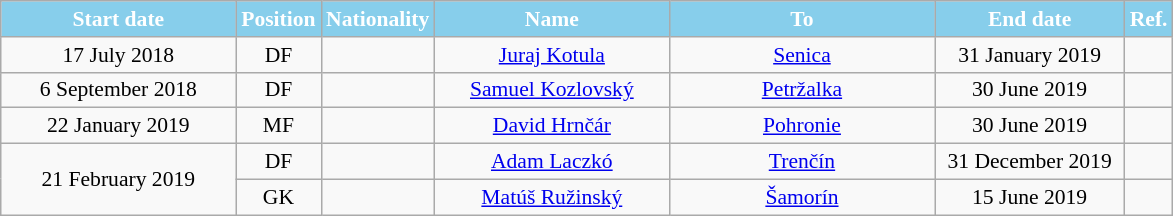<table class="wikitable"  style="text-align:center; font-size:90%; ">
<tr>
<th style="background:#87CEEB; color:#FFFFFF; width:150px;">Start date</th>
<th style="background:#87CEEB; color:#FFFFFF; width:50px;">Position</th>
<th style="background:#87CEEB; color:#FFFFFF; width:50px;">Nationality</th>
<th style="background:#87CEEB; color:#FFFFFF; width:150px;">Name</th>
<th style="background:#87CEEB; color:#FFFFFF; width:170px;">To</th>
<th style="background:#87CEEB; color:#FFFFFF; width:120px;">End date</th>
<th style="background:#87CEEB; color:#FFFFFF; width:25px;">Ref.</th>
</tr>
<tr>
<td>17 July 2018</td>
<td>DF</td>
<td></td>
<td><a href='#'>Juraj Kotula</a></td>
<td> <a href='#'>Senica</a></td>
<td>31 January 2019</td>
<td></td>
</tr>
<tr>
<td>6 September 2018</td>
<td>DF</td>
<td></td>
<td><a href='#'>Samuel Kozlovský</a></td>
<td> <a href='#'>Petržalka</a></td>
<td>30 June 2019</td>
<td></td>
</tr>
<tr>
<td>22 January 2019</td>
<td>MF</td>
<td></td>
<td><a href='#'>David Hrnčár</a></td>
<td> <a href='#'>Pohronie</a></td>
<td>30 June 2019</td>
<td></td>
</tr>
<tr>
<td rowspan="2">21 February 2019</td>
<td>DF</td>
<td></td>
<td><a href='#'>Adam Laczkó</a></td>
<td> <a href='#'>Trenčín</a></td>
<td>31 December 2019</td>
<td></td>
</tr>
<tr>
<td>GK</td>
<td></td>
<td><a href='#'>Matúš Ružinský</a></td>
<td> <a href='#'>Šamorín</a></td>
<td>15 June 2019</td>
<td></td>
</tr>
</table>
